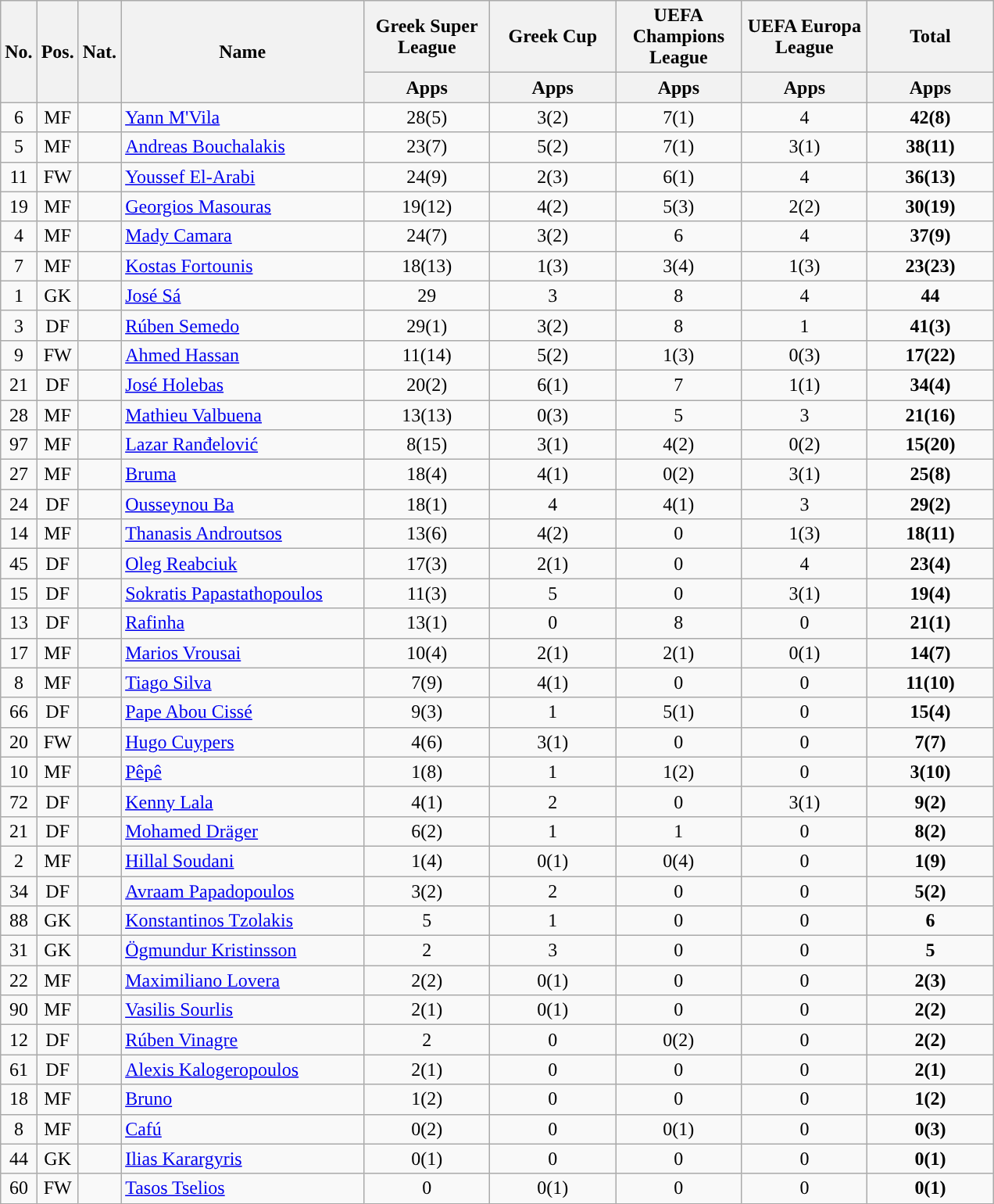<table class="wikitable sortable" style="text-align:center">
<tr>
<th style="text-align:center;" rowspan="2">No.</th>
<th style="text-align:center;" rowspan="2">Pos.</th>
<th style="text-align:center;" rowspan="2">Nat.</th>
<th style="text-align:center; width:200px;" rowspan="2">Name</th>
<th style="text-align:center; width:100px;">Greek Super League</th>
<th style="text-align:center; width:100px;">Greek Cup</th>
<th style="text-align:center; width:100px;">UEFA Champions League</th>
<th style="text-align:center; width:100px;">UEFA Europa League</th>
<th style="text-align:center; width:100px;">Total</th>
</tr>
<tr>
<th style="text-align:center;">Apps</th>
<th style="text-align:center;">Apps</th>
<th style="text-align:center;">Apps</th>
<th style="text-align:center;">Apps</th>
<th style="text-align:center;">Apps</th>
</tr>
<tr>
<td>6</td>
<td>MF</td>
<td></td>
<td align=left><a href='#'>Yann M'Vila</a></td>
<td>28(5)</td>
<td>3(2)</td>
<td>7(1)</td>
<td>4</td>
<td><strong>42(8)</strong></td>
</tr>
<tr>
<td>5</td>
<td>MF</td>
<td></td>
<td align=left><a href='#'>Andreas Bouchalakis</a></td>
<td>23(7)</td>
<td>5(2)</td>
<td>7(1)</td>
<td>3(1)</td>
<td><strong>38(11)</strong></td>
</tr>
<tr>
<td>11</td>
<td>FW</td>
<td></td>
<td align=left><a href='#'>Youssef El-Arabi</a></td>
<td>24(9)</td>
<td>2(3)</td>
<td>6(1)</td>
<td>4</td>
<td><strong>36(13)</strong></td>
</tr>
<tr>
<td>19</td>
<td>MF</td>
<td></td>
<td align=left><a href='#'>Georgios Masouras</a></td>
<td>19(12)</td>
<td>4(2)</td>
<td>5(3)</td>
<td>2(2)</td>
<td><strong>30(19)</strong></td>
</tr>
<tr>
<td>4</td>
<td>MF</td>
<td></td>
<td align=left><a href='#'>Mady Camara</a></td>
<td>24(7)</td>
<td>3(2)</td>
<td>6</td>
<td>4</td>
<td><strong>37(9)</strong></td>
</tr>
<tr>
<td>7</td>
<td>MF</td>
<td></td>
<td align=left><a href='#'>Kostas Fortounis</a></td>
<td>18(13)</td>
<td>1(3)</td>
<td>3(4)</td>
<td>1(3)</td>
<td><strong>23(23)</strong></td>
</tr>
<tr>
<td>1</td>
<td>GK</td>
<td></td>
<td align=left><a href='#'>José Sá</a></td>
<td>29</td>
<td>3</td>
<td>8</td>
<td>4</td>
<td><strong>44</strong></td>
</tr>
<tr>
<td>3</td>
<td>DF</td>
<td></td>
<td align=left><a href='#'>Rúben Semedo</a></td>
<td>29(1)</td>
<td>3(2)</td>
<td>8</td>
<td>1</td>
<td><strong>41(3)</strong></td>
</tr>
<tr>
<td>9</td>
<td>FW</td>
<td></td>
<td align=left><a href='#'>Ahmed Hassan</a></td>
<td>11(14)</td>
<td>5(2)</td>
<td>1(3)</td>
<td>0(3)</td>
<td><strong>17(22)</strong></td>
</tr>
<tr>
<td>21</td>
<td>DF</td>
<td></td>
<td align=left><a href='#'>José Holebas</a></td>
<td>20(2)</td>
<td>6(1)</td>
<td>7</td>
<td>1(1)</td>
<td><strong>34(4)</strong></td>
</tr>
<tr>
<td>28</td>
<td>MF</td>
<td></td>
<td align=left><a href='#'>Mathieu Valbuena</a></td>
<td>13(13)</td>
<td>0(3)</td>
<td>5</td>
<td>3</td>
<td><strong>21(16)</strong></td>
</tr>
<tr>
<td>97</td>
<td>MF</td>
<td></td>
<td align=left><a href='#'>Lazar Ranđelović</a></td>
<td>8(15)</td>
<td>3(1)</td>
<td>4(2)</td>
<td>0(2)</td>
<td><strong>15(20)</strong></td>
</tr>
<tr>
<td>27</td>
<td>MF</td>
<td></td>
<td align=left><a href='#'>Bruma</a></td>
<td>18(4)</td>
<td>4(1)</td>
<td>0(2)</td>
<td>3(1)</td>
<td><strong>25(8)</strong></td>
</tr>
<tr>
<td>24</td>
<td>DF</td>
<td></td>
<td align=left><a href='#'>Ousseynou Ba</a></td>
<td>18(1)</td>
<td>4</td>
<td>4(1)</td>
<td>3</td>
<td><strong>29(2)</strong></td>
</tr>
<tr>
<td>14</td>
<td>MF</td>
<td></td>
<td align=left><a href='#'>Thanasis Androutsos</a></td>
<td>13(6)</td>
<td>4(2)</td>
<td>0</td>
<td>1(3)</td>
<td><strong>18(11)</strong></td>
</tr>
<tr>
<td>45</td>
<td>DF</td>
<td></td>
<td align=left><a href='#'>Oleg Reabciuk</a></td>
<td>17(3)</td>
<td>2(1)</td>
<td>0</td>
<td>4</td>
<td><strong>23(4)</strong></td>
</tr>
<tr>
<td>15</td>
<td>DF</td>
<td></td>
<td align=left><a href='#'>Sokratis Papastathopoulos</a></td>
<td>11(3)</td>
<td>5</td>
<td>0</td>
<td>3(1)</td>
<td><strong>19(4)</strong></td>
</tr>
<tr>
<td>13</td>
<td>DF</td>
<td></td>
<td align=left><a href='#'>Rafinha</a></td>
<td>13(1)</td>
<td>0</td>
<td>8</td>
<td>0</td>
<td><strong>21(1)</strong></td>
</tr>
<tr>
<td>17</td>
<td>MF</td>
<td></td>
<td align=left><a href='#'>Marios Vrousai</a></td>
<td>10(4)</td>
<td>2(1)</td>
<td>2(1)</td>
<td>0(1)</td>
<td><strong>14(7)</strong></td>
</tr>
<tr>
<td>8</td>
<td>MF</td>
<td></td>
<td align=left><a href='#'>Tiago Silva</a></td>
<td>7(9)</td>
<td>4(1)</td>
<td>0</td>
<td>0</td>
<td><strong>11(10)</strong></td>
</tr>
<tr>
<td>66</td>
<td>DF</td>
<td></td>
<td align=left><a href='#'>Pape Abou Cissé</a></td>
<td>9(3)</td>
<td>1</td>
<td>5(1)</td>
<td>0</td>
<td><strong>15(4)</strong></td>
</tr>
<tr>
<td>20</td>
<td>FW</td>
<td></td>
<td align=left><a href='#'>Hugo Cuypers</a></td>
<td>4(6)</td>
<td>3(1)</td>
<td>0</td>
<td>0</td>
<td><strong>7(7)</strong></td>
</tr>
<tr>
<td>10</td>
<td>MF</td>
<td></td>
<td align=left><a href='#'>Pêpê</a></td>
<td>1(8)</td>
<td>1</td>
<td>1(2)</td>
<td>0</td>
<td><strong>3(10)</strong></td>
</tr>
<tr>
<td>72</td>
<td>DF</td>
<td></td>
<td align=left><a href='#'>Kenny Lala</a></td>
<td>4(1)</td>
<td>2</td>
<td>0</td>
<td>3(1)</td>
<td><strong>9(2)</strong></td>
</tr>
<tr>
<td>21</td>
<td>DF</td>
<td></td>
<td align=left><a href='#'>Mohamed Dräger</a></td>
<td>6(2)</td>
<td>1</td>
<td>1</td>
<td>0</td>
<td><strong>8(2)</strong></td>
</tr>
<tr>
<td>2</td>
<td>MF</td>
<td></td>
<td align=left><a href='#'>Hillal Soudani</a></td>
<td>1(4)</td>
<td>0(1)</td>
<td>0(4)</td>
<td>0</td>
<td><strong>1(9)</strong></td>
</tr>
<tr>
<td>34</td>
<td>DF</td>
<td></td>
<td align=left><a href='#'>Avraam Papadopoulos</a></td>
<td>3(2)</td>
<td>2</td>
<td>0</td>
<td>0</td>
<td><strong>5(2)</strong></td>
</tr>
<tr>
<td>88</td>
<td>GK</td>
<td></td>
<td align=left><a href='#'>Konstantinos Tzolakis</a></td>
<td>5</td>
<td>1</td>
<td>0</td>
<td>0</td>
<td><strong>6</strong></td>
</tr>
<tr>
<td>31</td>
<td>GK</td>
<td></td>
<td align=left><a href='#'>Ögmundur Kristinsson</a></td>
<td>2</td>
<td>3</td>
<td>0</td>
<td>0</td>
<td><strong>5</strong></td>
</tr>
<tr>
<td>22</td>
<td>MF</td>
<td></td>
<td align=left><a href='#'>Maximiliano Lovera</a></td>
<td>2(2)</td>
<td>0(1)</td>
<td>0</td>
<td>0</td>
<td><strong>2(3)</strong></td>
</tr>
<tr>
<td>90</td>
<td>MF</td>
<td></td>
<td align=left><a href='#'>Vasilis Sourlis</a></td>
<td>2(1)</td>
<td>0(1)</td>
<td>0</td>
<td>0</td>
<td><strong>2(2)</strong></td>
</tr>
<tr>
<td>12</td>
<td>DF</td>
<td></td>
<td align=left><a href='#'>Rúben Vinagre</a></td>
<td>2</td>
<td>0</td>
<td>0(2)</td>
<td>0</td>
<td><strong>2(2)</strong></td>
</tr>
<tr>
<td>61</td>
<td>DF</td>
<td></td>
<td align=left><a href='#'>Alexis Kalogeropoulos</a></td>
<td>2(1)</td>
<td>0</td>
<td>0</td>
<td>0</td>
<td><strong>2(1)</strong></td>
</tr>
<tr>
<td>18</td>
<td>MF</td>
<td></td>
<td align=left><a href='#'>Bruno</a></td>
<td>1(2)</td>
<td>0</td>
<td>0</td>
<td>0</td>
<td><strong>1(2)</strong></td>
</tr>
<tr>
<td>8</td>
<td>MF</td>
<td></td>
<td align=left><a href='#'>Cafú</a></td>
<td>0(2)</td>
<td>0</td>
<td>0(1)</td>
<td>0</td>
<td><strong>0(3)</strong></td>
</tr>
<tr>
<td>44</td>
<td>GK</td>
<td></td>
<td align=left><a href='#'>Ilias Karargyris</a></td>
<td>0(1)</td>
<td>0</td>
<td>0</td>
<td>0</td>
<td><strong>0(1)</strong></td>
</tr>
<tr>
<td>60</td>
<td>FW</td>
<td></td>
<td align=left><a href='#'>Tasos Tselios</a></td>
<td>0</td>
<td>0(1)</td>
<td>0</td>
<td>0</td>
<td><strong>0(1)</strong></td>
</tr>
</table>
